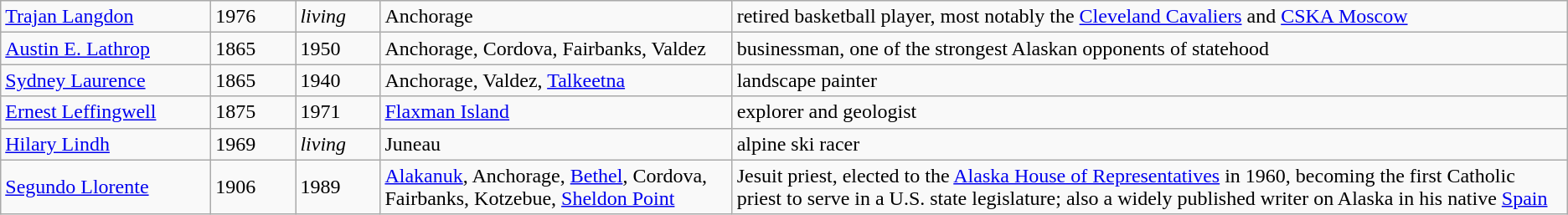<table class="wikitable">
<tr>
<td width="160pt"><a href='#'>Trajan Langdon</a></td>
<td width="60pt">1976</td>
<td width="60pt"><em>living</em></td>
<td>Anchorage</td>
<td>retired basketball player, most notably the <a href='#'>Cleveland Cavaliers</a> and <a href='#'>CSKA Moscow</a></td>
</tr>
<tr>
<td width="160pt"><a href='#'>Austin E. Lathrop</a></td>
<td width="60pt">1865</td>
<td width="60pt">1950</td>
<td>Anchorage, Cordova, Fairbanks, Valdez</td>
<td>businessman, one of the strongest Alaskan opponents of statehood</td>
</tr>
<tr>
<td width="160pt"><a href='#'>Sydney Laurence</a></td>
<td width="60pt">1865</td>
<td width="60pt">1940</td>
<td>Anchorage, Valdez, <a href='#'>Talkeetna</a></td>
<td>landscape painter</td>
</tr>
<tr>
<td width="160pt"><a href='#'>Ernest Leffingwell</a></td>
<td width="60pt">1875</td>
<td width="60pt">1971</td>
<td><a href='#'>Flaxman Island</a></td>
<td>explorer and geologist</td>
</tr>
<tr>
<td width="160pt"><a href='#'>Hilary Lindh</a></td>
<td width="60pt">1969</td>
<td width="60pt"><em>living</em></td>
<td>Juneau</td>
<td>alpine ski racer</td>
</tr>
<tr>
<td width="160pt"><a href='#'>Segundo Llorente</a></td>
<td width="60pt">1906</td>
<td width="60pt">1989</td>
<td><a href='#'>Alakanuk</a>, Anchorage, <a href='#'>Bethel</a>, Cordova, Fairbanks, Kotzebue, <a href='#'>Sheldon Point</a></td>
<td>Jesuit priest, elected to the <a href='#'>Alaska House of Representatives</a> in 1960, becoming the first Catholic priest to serve in a U.S. state legislature; also a widely published writer on Alaska in his native <a href='#'>Spain</a></td>
</tr>
</table>
